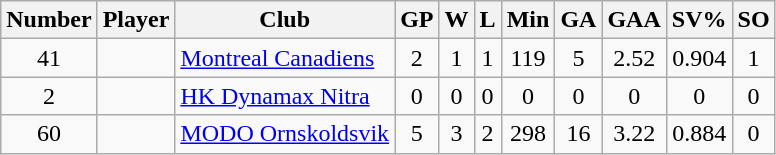<table class="wikitable sortable" style="text-align:center; padding:4px; border-spacing=0;">
<tr>
<th>Number</th>
<th>Player</th>
<th>Club</th>
<th>GP</th>
<th>W</th>
<th>L</th>
<th>Min</th>
<th>GA</th>
<th>GAA</th>
<th>SV%</th>
<th>SO</th>
</tr>
<tr>
<td>41</td>
<td align=left></td>
<td align=left><a href='#'>Montreal Canadiens</a></td>
<td>2</td>
<td>1</td>
<td>1</td>
<td>119</td>
<td>5</td>
<td>2.52</td>
<td>0.904</td>
<td>1</td>
</tr>
<tr>
<td>2</td>
<td align=left></td>
<td align=left><a href='#'>HK Dynamax Nitra</a></td>
<td>0</td>
<td>0</td>
<td>0</td>
<td>0</td>
<td>0</td>
<td>0</td>
<td>0</td>
<td>0</td>
</tr>
<tr>
<td>60</td>
<td align=left></td>
<td align=left><a href='#'>MODO Ornskoldsvik</a></td>
<td>5</td>
<td>3</td>
<td>2</td>
<td>298</td>
<td>16</td>
<td>3.22</td>
<td>0.884</td>
<td>0</td>
</tr>
</table>
